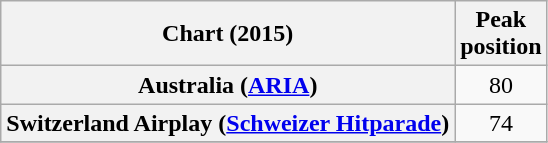<table class="wikitable plainrowheaders sortable" style="text-align:center">
<tr>
<th>Chart (2015)</th>
<th>Peak<br>position</th>
</tr>
<tr>
<th scope="row">Australia (<a href='#'>ARIA</a>)</th>
<td>80</td>
</tr>
<tr>
<th scope="row">Switzerland Airplay (<a href='#'>Schweizer Hitparade</a>)</th>
<td>74</td>
</tr>
<tr>
</tr>
</table>
